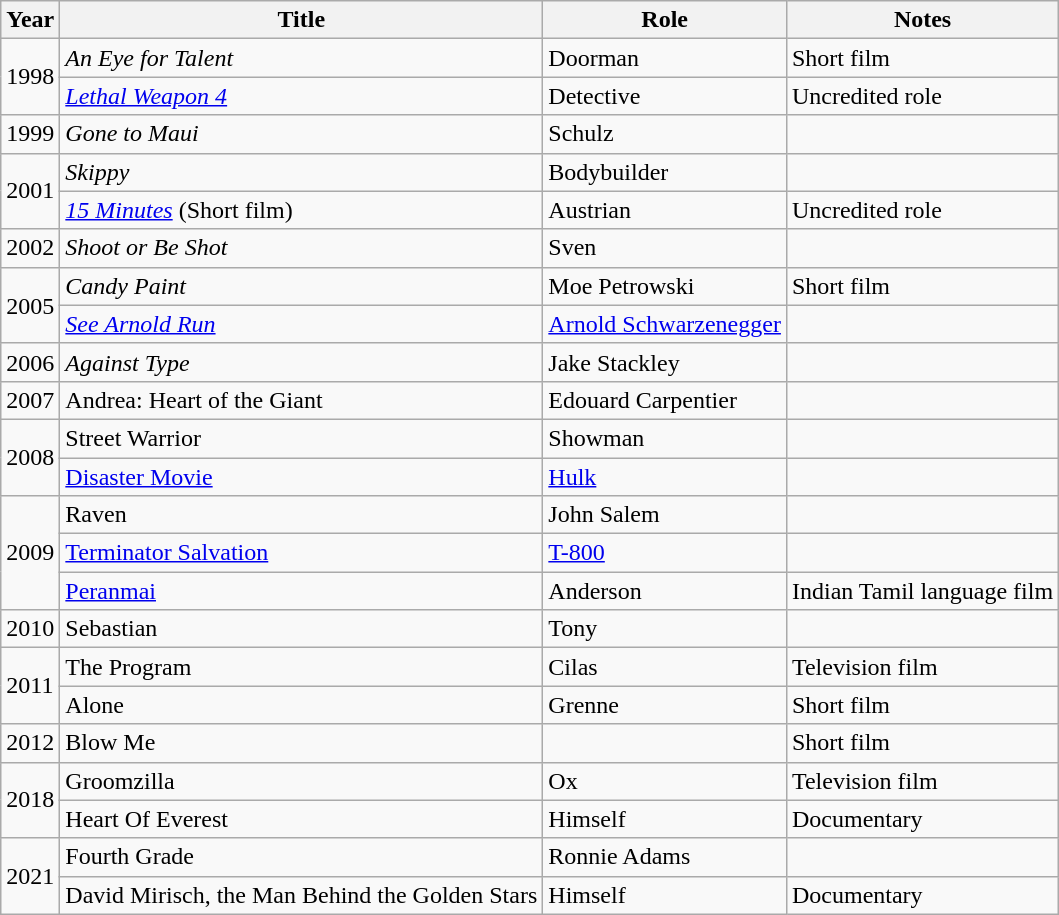<table class="wikitable sortable">
<tr>
<th>Year</th>
<th>Title</th>
<th>Role</th>
<th>Notes</th>
</tr>
<tr>
<td rowspan=2>1998</td>
<td><em>An Eye for Talent</em></td>
<td>Doorman</td>
<td>Short film</td>
</tr>
<tr>
<td><em><a href='#'>Lethal Weapon 4</a></em></td>
<td>Detective</td>
<td>Uncredited role</td>
</tr>
<tr>
<td>1999</td>
<td><em>Gone to Maui</em></td>
<td>Schulz</td>
<td></td>
</tr>
<tr>
<td rowspan=2>2001</td>
<td><em>Skippy</em></td>
<td>Bodybuilder</td>
<td></td>
</tr>
<tr>
<td><em><a href='#'>15 Minutes</a></em> (Short film)</td>
<td>Austrian</td>
<td>Uncredited role</td>
</tr>
<tr>
<td>2002</td>
<td><em>Shoot or Be Shot</em></td>
<td>Sven</td>
<td></td>
</tr>
<tr>
<td rowspan=2>2005</td>
<td><em>Candy Paint</em></td>
<td>Moe Petrowski</td>
<td>Short film</td>
</tr>
<tr>
<td><em><a href='#'>See Arnold Run</a></em></td>
<td><a href='#'>Arnold Schwarzenegger</a></td>
<td></td>
</tr>
<tr>
<td>2006</td>
<td><em>Against Type<strong></td>
<td>Jake Stackley</td>
<td></td>
</tr>
<tr>
<td>2007</td>
<td></em>Andrea: Heart of the Giant<em></td>
<td>Edouard Carpentier</td>
<td></td>
</tr>
<tr>
<td rowspan=2>2008</td>
<td></em>Street Warrior<em></td>
<td>Showman</td>
<td></td>
</tr>
<tr>
<td></em><a href='#'>Disaster Movie</a><em></td>
<td><a href='#'>Hulk</a></td>
<td></td>
</tr>
<tr>
<td rowspan=3>2009</td>
<td></em>Raven<em></td>
<td>John Salem</td>
<td></td>
</tr>
<tr>
<td></em><a href='#'>Terminator Salvation</a><em></td>
<td><a href='#'>T-800</a></td>
<td></td>
</tr>
<tr>
<td></em><a href='#'>Peranmai</a><em></td>
<td>Anderson</td>
<td>Indian Tamil language film</td>
</tr>
<tr>
<td>2010</td>
<td></em>Sebastian<em></td>
<td>Tony</td>
<td></td>
</tr>
<tr>
<td rowspan=2>2011</td>
<td></em>The Program<em></td>
<td>Cilas</td>
<td>Television film</td>
</tr>
<tr>
<td></em>Alone<em></td>
<td>Grenne</td>
<td>Short film</td>
</tr>
<tr>
<td>2012</td>
<td></em>Blow Me<em></td>
<td></td>
<td>Short film</td>
</tr>
<tr>
<td rowspan=2>2018</td>
<td></em>Groomzilla<em></td>
<td>Ox</td>
<td>Television film</td>
</tr>
<tr>
<td></em>Heart Of Everest<em></td>
<td>Himself</td>
<td>Documentary</td>
</tr>
<tr>
<td rowspan=2>2021</td>
<td></em>Fourth Grade<em></td>
<td>Ronnie Adams</td>
<td></td>
</tr>
<tr>
<td></em>David Mirisch, the Man Behind the Golden Stars<em></td>
<td>Himself</td>
<td>Documentary</td>
</tr>
</table>
